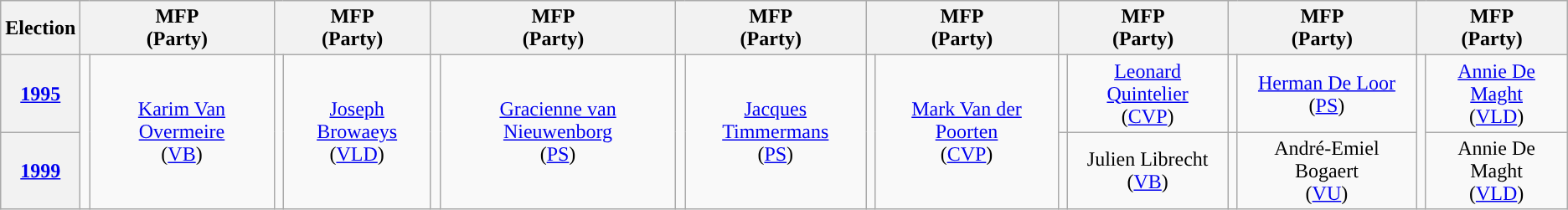<table class="wikitable" style="text-align:center">
<tr>
<th>Election</th>
<th colspan=2>MFP<br>(Party)</th>
<th colspan=2>MFP<br>(Party)</th>
<th colspan=2>MFP<br>(Party)</th>
<th colspan=2>MFP<br>(Party)</th>
<th colspan=2>MFP<br>(Party)</th>
<th colspan=2>MFP<br>(Party)</th>
<th colspan=2>MFP<br>(Party)</th>
<th colspan=2>MFP<br>(Party)</th>
</tr>
<tr>
<th><a href='#'>1995</a></th>
<td rowspan=2; style="background-color: "></td>
<td rowspan=2><a href='#'>Karim Van Overmeire</a><br>(<a href='#'>VB</a>)</td>
<td rowspan=2; style="background-color: "></td>
<td rowspan=2><a href='#'>Joseph Browaeys</a><br>(<a href='#'>VLD</a>)</td>
<td rowspan=2; style="background-color: "></td>
<td rowspan=2><a href='#'>Gracienne van Nieuwenborg</a><br>(<a href='#'>PS</a>)</td>
<td rowspan=2; style="background-color: "></td>
<td rowspan=2><a href='#'>Jacques Timmermans</a><br>(<a href='#'>PS</a>)</td>
<td rowspan=2; style="background-color: "></td>
<td rowspan=2><a href='#'>Mark Van der Poorten</a><br>(<a href='#'>CVP</a>)</td>
<td rowspan=1; style="background-color: "></td>
<td><a href='#'>Leonard Quintelier</a><br>(<a href='#'>CVP</a>)</td>
<td rowspan=1; style="background-color: "></td>
<td><a href='#'>Herman De Loor</a><br>(<a href='#'>PS</a>)</td>
<td rowspan=2; style="background-color: "></td>
<td><a href='#'>Annie De Maght</a><br>(<a href='#'>VLD</a>)</td>
</tr>
<tr>
<th><a href='#'>1999</a></th>
<td rowspan=1; style="background-color: "></td>
<td>Julien Librecht<br>(<a href='#'>VB</a>)</td>
<td rowspan=1; style="background-color: "></td>
<td>André-Emiel Bogaert<br>(<a href='#'>VU</a>)</td>
<td>Annie De Maght<br>(<a href='#'>VLD</a>)</td>
</tr>
</table>
